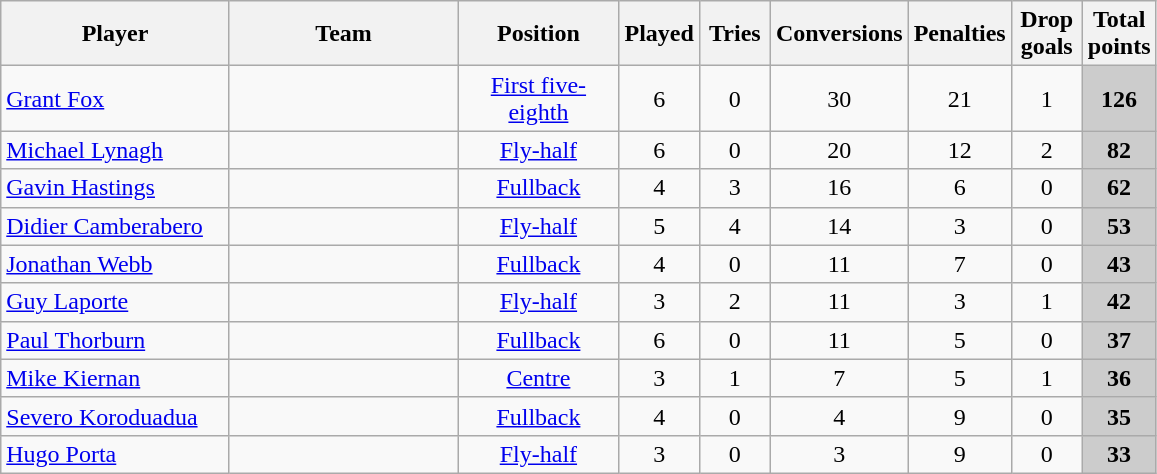<table class="wikitable sortable" style="text-align:center">
<tr>
<th width=145>Player</th>
<th width=145>Team</th>
<th width=100>Position</th>
<th width=40>Played</th>
<th width=40>Tries</th>
<th width=40>Conversions</th>
<th width=40>Penalties</th>
<th width=40>Drop goals</th>
<th width=40>Total points</th>
</tr>
<tr>
<td align="left"><a href='#'>Grant Fox</a></td>
<td align="left"></td>
<td><a href='#'>First five-eighth</a></td>
<td>6</td>
<td>0</td>
<td>30</td>
<td>21</td>
<td>1</td>
<td ! scope=row style="background:#ccc"><strong>126</strong></td>
</tr>
<tr>
<td align="left"><a href='#'>Michael Lynagh</a></td>
<td align="left"></td>
<td><a href='#'>Fly-half</a></td>
<td>6</td>
<td>0</td>
<td>20</td>
<td>12</td>
<td>2</td>
<td ! scope=row style="background:#ccc"><strong>82</strong></td>
</tr>
<tr>
<td align="left"><a href='#'>Gavin Hastings</a></td>
<td align="left"></td>
<td><a href='#'>Fullback</a></td>
<td>4</td>
<td>3</td>
<td>16</td>
<td>6</td>
<td>0</td>
<td ! scope=row style="background:#ccc"><strong>62</strong></td>
</tr>
<tr>
<td align="left"><a href='#'>Didier Camberabero</a></td>
<td align="left"></td>
<td><a href='#'>Fly-half</a></td>
<td>5</td>
<td>4</td>
<td>14</td>
<td>3</td>
<td>0</td>
<td ! scope=row style="background:#ccc"><strong>53</strong></td>
</tr>
<tr>
<td align="left"><a href='#'>Jonathan Webb</a></td>
<td align="left"></td>
<td><a href='#'>Fullback</a></td>
<td>4</td>
<td>0</td>
<td>11</td>
<td>7</td>
<td>0</td>
<td ! scope=row style="background:#ccc"><strong>43</strong></td>
</tr>
<tr>
<td align="left"><a href='#'>Guy Laporte</a></td>
<td align="left"></td>
<td><a href='#'>Fly-half</a></td>
<td>3</td>
<td>2</td>
<td>11</td>
<td>3</td>
<td>1</td>
<td ! scope=row style="background:#ccc"><strong>42</strong></td>
</tr>
<tr>
<td align="left"><a href='#'>Paul Thorburn</a></td>
<td align="left"></td>
<td><a href='#'>Fullback</a></td>
<td>6</td>
<td>0</td>
<td>11</td>
<td>5</td>
<td>0</td>
<td ! scope=row style="background:#ccc"><strong>37</strong></td>
</tr>
<tr>
<td align="left"><a href='#'>Mike Kiernan</a></td>
<td align="left"></td>
<td><a href='#'>Centre</a></td>
<td>3</td>
<td>1</td>
<td>7</td>
<td>5</td>
<td>1</td>
<td ! scope=row style="background:#ccc"><strong>36</strong></td>
</tr>
<tr>
<td align="left"><a href='#'>Severo Koroduadua</a></td>
<td align="left"></td>
<td><a href='#'>Fullback</a></td>
<td>4</td>
<td>0</td>
<td>4</td>
<td>9</td>
<td>0</td>
<td ! scope=row style="background:#ccc"><strong>35</strong></td>
</tr>
<tr>
<td align="left"><a href='#'>Hugo Porta</a></td>
<td align="left"></td>
<td><a href='#'>Fly-half</a></td>
<td>3</td>
<td>0</td>
<td>3</td>
<td>9</td>
<td>0</td>
<td ! scope=row style="background:#ccc"><strong>33</strong></td>
</tr>
</table>
